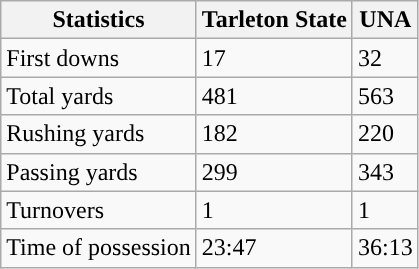<table class="wikitable" style="float: left;">
<tr>
<th>Statistics</th>
<th>Tarleton State</th>
<th>UNA</th>
</tr>
<tr>
<td>First downs</td>
<td>17</td>
<td>32</td>
</tr>
<tr>
<td>Total yards</td>
<td>481</td>
<td>563</td>
</tr>
<tr>
<td>Rushing yards</td>
<td>182</td>
<td>220</td>
</tr>
<tr>
<td>Passing yards</td>
<td>299</td>
<td>343</td>
</tr>
<tr>
<td>Turnovers</td>
<td>1</td>
<td>1</td>
</tr>
<tr>
<td>Time of possession</td>
<td>23:47</td>
<td>36:13</td>
</tr>
</table>
